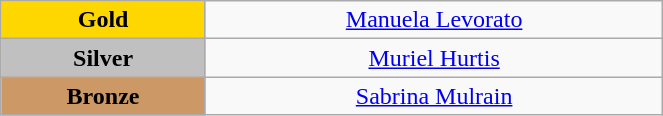<table class="wikitable" style="text-align:center; " width="35%">
<tr>
<td bgcolor="gold"><strong>Gold</strong></td>
<td><a href='#'>Manuela Levorato</a><br>  <small><em></em></small></td>
</tr>
<tr>
<td bgcolor="silver"><strong>Silver</strong></td>
<td><a href='#'>Muriel Hurtis</a><br>  <small><em></em></small></td>
</tr>
<tr>
<td bgcolor="CC9966"><strong>Bronze</strong></td>
<td><a href='#'>Sabrina Mulrain</a><br>  <small><em></em></small></td>
</tr>
</table>
